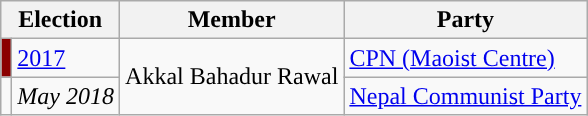<table class="wikitable">
<tr>
<th colspan="2">Election</th>
<th>Member</th>
<th>Party</th>
</tr>
<tr>
<td style="background-color:darkred"></td>
<td><a href='#'>2017</a></td>
<td rowspan="2">Akkal Bahadur Rawal</td>
<td><a href='#'>CPN (Maoist Centre)</a></td>
</tr>
<tr>
<td style="background-color:"></td>
<td><em>May 2018</em></td>
<td><a href='#'>Nepal Communist Party</a></td>
</tr>
</table>
